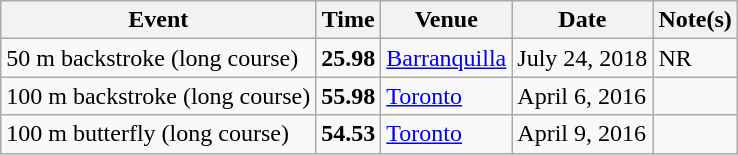<table class="wikitable">
<tr>
<th>Event</th>
<th>Time</th>
<th>Venue</th>
<th>Date</th>
<th>Note(s)</th>
</tr>
<tr>
<td>50 m backstroke (long course)</td>
<td><strong>25.98</strong></td>
<td><a href='#'>Barranquilla</a></td>
<td>July 24, 2018</td>
<td>NR</td>
</tr>
<tr>
<td>100 m backstroke (long course)</td>
<td><strong>55.98</strong></td>
<td><a href='#'>Toronto</a></td>
<td>April 6, 2016</td>
<td></td>
</tr>
<tr>
<td>100 m butterfly (long course)</td>
<td><strong>54.53</strong></td>
<td><a href='#'>Toronto</a></td>
<td>April 9, 2016</td>
<td></td>
</tr>
</table>
